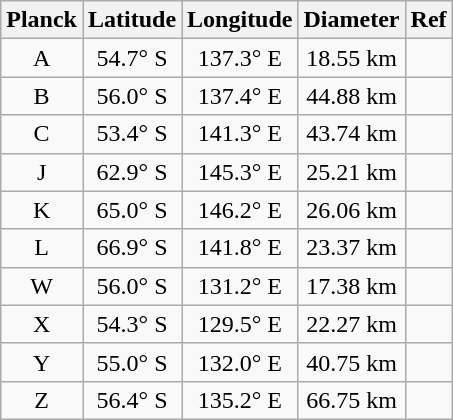<table class="wikitable" style="text-align: center;">
<tr>
<th>Planck</th>
<th>Latitude</th>
<th>Longitude</th>
<th>Diameter</th>
<th>Ref</th>
</tr>
<tr>
<td>A</td>
<td>54.7° S</td>
<td>137.3° E</td>
<td>18.55 km</td>
<td></td>
</tr>
<tr>
<td>B</td>
<td>56.0° S</td>
<td>137.4° E</td>
<td>44.88 km</td>
<td></td>
</tr>
<tr>
<td>C</td>
<td>53.4° S</td>
<td>141.3° E</td>
<td>43.74 km</td>
<td></td>
</tr>
<tr>
<td>J</td>
<td>62.9° S</td>
<td>145.3° E</td>
<td>25.21 km</td>
<td></td>
</tr>
<tr>
<td>K</td>
<td>65.0° S</td>
<td>146.2° E</td>
<td>26.06 km</td>
<td></td>
</tr>
<tr>
<td>L</td>
<td>66.9° S</td>
<td>141.8° E</td>
<td>23.37 km</td>
<td></td>
</tr>
<tr>
<td>W</td>
<td>56.0° S</td>
<td>131.2° E</td>
<td>17.38 km</td>
<td></td>
</tr>
<tr>
<td>X</td>
<td>54.3° S</td>
<td>129.5° E</td>
<td>22.27 km</td>
<td></td>
</tr>
<tr>
<td>Y</td>
<td>55.0° S</td>
<td>132.0° E</td>
<td>40.75 km</td>
<td></td>
</tr>
<tr>
<td>Z</td>
<td>56.4° S</td>
<td>135.2° E</td>
<td>66.75 km</td>
<td></td>
</tr>
</table>
